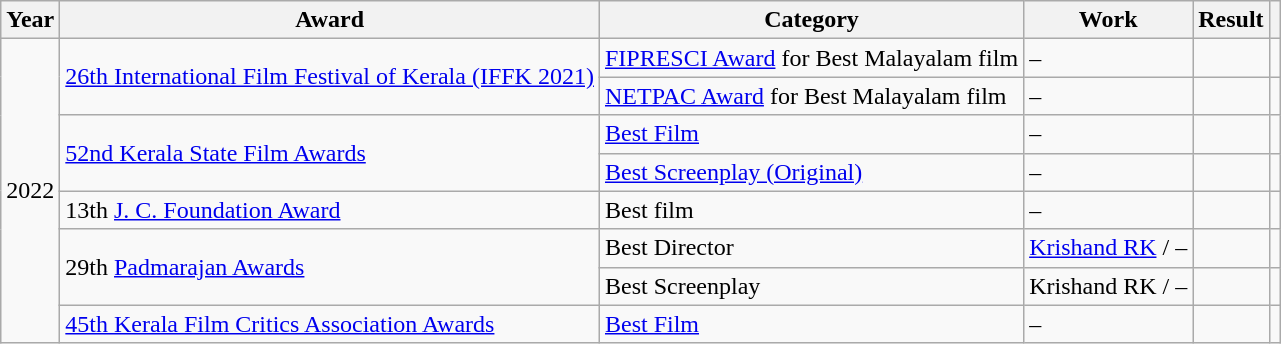<table class="wikitable sortable">
<tr>
<th>Year</th>
<th>Award</th>
<th>Category</th>
<th>Work</th>
<th class="unsortable">Result</th>
<th class="unsortable"></th>
</tr>
<tr>
<td rowspan=8>2022</td>
<td rowspan=2><a href='#'>26th International Film Festival of Kerala (IFFK 2021)</a> </td>
<td><a href='#'>FIPRESCI Award</a> for Best Malayalam film</td>
<td>–</td>
<td></td>
<td></td>
</tr>
<tr>
<td><a href='#'>NETPAC Award</a> for Best Malayalam film</td>
<td>–</td>
<td></td>
<td></td>
</tr>
<tr>
<td rowspan=2><a href='#'>52nd Kerala State Film Awards</a> </td>
<td><a href='#'>Best Film</a></td>
<td>–</td>
<td></td>
<td></td>
</tr>
<tr>
<td><a href='#'>Best Screenplay (Original)</a></td>
<td>–</td>
<td></td>
<td></td>
</tr>
<tr>
<td>13th <a href='#'>J. C. Foundation Award</a> </td>
<td>Best film</td>
<td>–</td>
<td></td>
<td></td>
</tr>
<tr>
<td rowspan=2>29th <a href='#'>Padmarajan Awards</a> </td>
<td>Best Director</td>
<td><a href='#'>Krishand RK</a> / – </td>
<td></td>
<td></td>
</tr>
<tr>
<td>Best Screenplay</td>
<td>Krishand RK / –</td>
<td></td>
<td></td>
</tr>
<tr>
<td rowspan=2><a href='#'>45th Kerala Film Critics Association Awards</a> </td>
<td><a href='#'>Best Film</a></td>
<td>–</td>
<td></td>
<td></td>
</tr>
</table>
